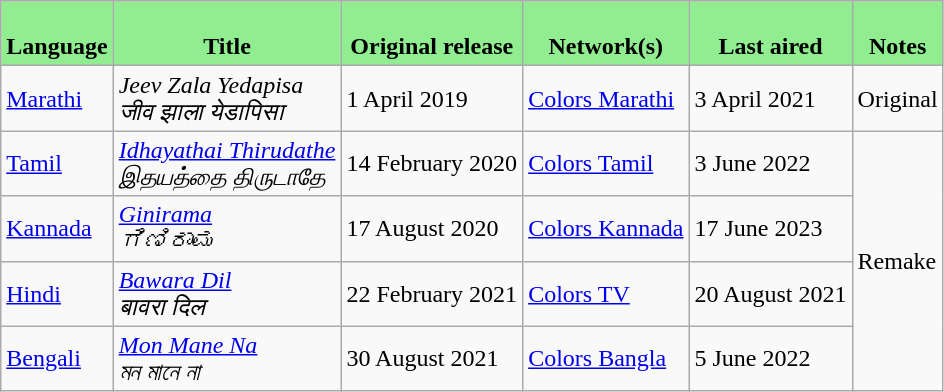<table class="wikitable">
<tr>
<th style="background:LightGreen;"><br>Language</th>
<th style="background:LightGreen;"><br>Title</th>
<th style="background:LightGreen;"><br>Original release</th>
<th style="background:LightGreen;"><br>Network(s)</th>
<th style="background:LightGreen;"><br>Last aired</th>
<th style="background:LightGreen;"><br>Notes</th>
</tr>
<tr>
<td><a href='#'>Marathi</a></td>
<td><em>Jeev Zala Yedapisa</em> <br> <em>जीव झाला येडापिसा</em></td>
<td>1 April 2019</td>
<td><a href='#'>Colors Marathi</a></td>
<td>3 April 2021</td>
<td>Original</td>
</tr>
<tr>
<td><a href='#'>Tamil</a></td>
<td><em><a href='#'>Idhayathai Thirudathe</a></em> <br> <em>இதயத்தை திருடாதே</em></td>
<td>14 February 2020</td>
<td><a href='#'>Colors Tamil</a></td>
<td>3 June 2022</td>
<td rowspan="4">Remake</td>
</tr>
<tr>
<td><a href='#'>Kannada</a></td>
<td><em><a href='#'>Ginirama</a></em> <br> <em>ಗಿಣಿರಾಮ</em></td>
<td>17 August 2020</td>
<td><a href='#'>Colors Kannada</a></td>
<td>17 June 2023</td>
</tr>
<tr>
<td><a href='#'>Hindi</a></td>
<td><em><a href='#'>Bawara Dil</a></em> <br> <em>बावरा दिल</em></td>
<td>22 February 2021</td>
<td><a href='#'>Colors TV</a></td>
<td>20 August 2021</td>
</tr>
<tr>
<td><a href='#'>Bengali</a></td>
<td><em><a href='#'>Mon Mane Na</a></em> <br> <em>মন মানে না</em></td>
<td>30 August 2021</td>
<td><a href='#'>Colors Bangla</a></td>
<td>5 June 2022</td>
</tr>
</table>
